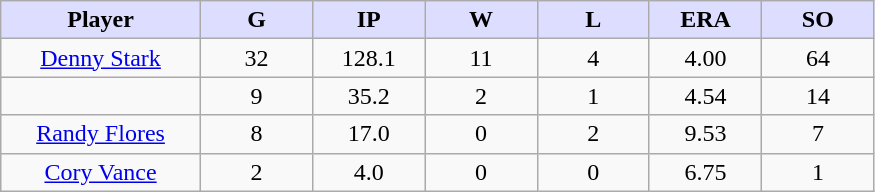<table class="wikitable sortable">
<tr>
<th style="background:#ddf; width:16%;">Player</th>
<th style="background:#ddf; width:9%;">G</th>
<th style="background:#ddf; width:9%;">IP</th>
<th style="background:#ddf; width:9%;">W</th>
<th style="background:#ddf; width:9%;">L</th>
<th style="background:#ddf; width:9%;">ERA</th>
<th style="background:#ddf; width:9%;">SO</th>
</tr>
<tr style="text-align:center;">
<td><a href='#'>Denny Stark</a></td>
<td>32</td>
<td>128.1</td>
<td>11</td>
<td>4</td>
<td>4.00</td>
<td>64</td>
</tr>
<tr style="text-align:center;">
<td></td>
<td>9</td>
<td>35.2</td>
<td>2</td>
<td>1</td>
<td>4.54</td>
<td>14</td>
</tr>
<tr style="text-align:center;">
<td><a href='#'>Randy Flores</a></td>
<td>8</td>
<td>17.0</td>
<td>0</td>
<td>2</td>
<td>9.53</td>
<td>7</td>
</tr>
<tr align=center>
<td><a href='#'>Cory Vance</a></td>
<td>2</td>
<td>4.0</td>
<td>0</td>
<td>0</td>
<td>6.75</td>
<td>1</td>
</tr>
</table>
